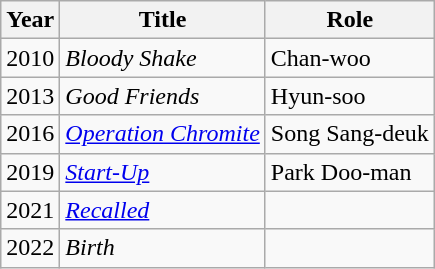<table class="wikitable">
<tr>
<th>Year</th>
<th>Title</th>
<th>Role</th>
</tr>
<tr>
<td>2010</td>
<td><em>Bloody Shake</em></td>
<td>Chan-woo</td>
</tr>
<tr>
<td>2013</td>
<td><em>Good Friends</em></td>
<td>Hyun-soo</td>
</tr>
<tr>
<td>2016</td>
<td><em><a href='#'>Operation Chromite</a></em></td>
<td>Song Sang-deuk</td>
</tr>
<tr>
<td>2019</td>
<td><em><a href='#'>Start-Up</a></em></td>
<td>Park Doo-man</td>
</tr>
<tr>
<td>2021</td>
<td><em><a href='#'>Recalled</a></em></td>
<td></td>
</tr>
<tr>
<td>2022</td>
<td><em>Birth</em></td>
<td></td>
</tr>
</table>
